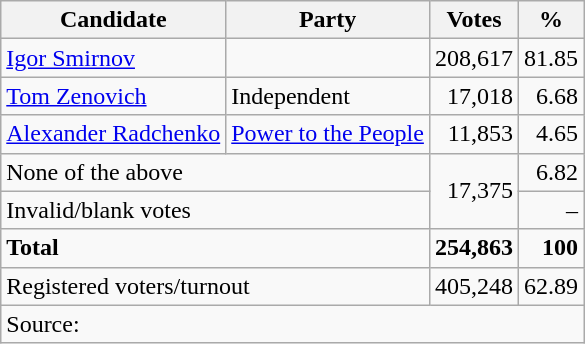<table class=wikitable style=text-align:right>
<tr>
<th>Candidate</th>
<th>Party</th>
<th>Votes</th>
<th>%</th>
</tr>
<tr>
<td align=left><a href='#'>Igor Smirnov</a></td>
<td></td>
<td>208,617</td>
<td>81.85</td>
</tr>
<tr>
<td align=left><a href='#'>Tom Zenovich</a></td>
<td align=left>Independent</td>
<td>17,018</td>
<td>6.68</td>
</tr>
<tr>
<td align=left><a href='#'>Alexander Radchenko</a></td>
<td align=left><a href='#'>Power to the People</a></td>
<td>11,853</td>
<td>4.65</td>
</tr>
<tr>
<td align=left colspan=2>None of the above</td>
<td rowspan=2>17,375</td>
<td>6.82</td>
</tr>
<tr>
<td align=left colspan=2>Invalid/blank votes</td>
<td>–</td>
</tr>
<tr>
<td align=left colspan=2><strong>Total</strong></td>
<td><strong>254,863</strong></td>
<td><strong>100</strong></td>
</tr>
<tr>
<td align=left colspan=2>Registered voters/turnout</td>
<td>405,248</td>
<td>62.89</td>
</tr>
<tr>
<td align=left colspan=4>Source: </td>
</tr>
</table>
